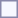<table style="border:1px solid #8888aa; background-color:#f7f8ff; padding:5px; font-size:95%; margin: 0px 12px 12px 0px;">
</table>
